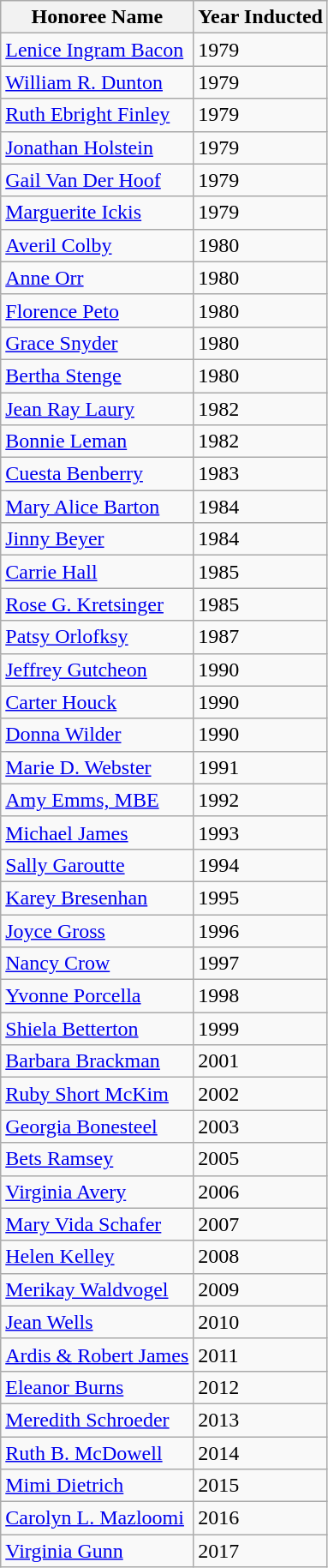<table class="wikitable">
<tr>
<th><strong>Honoree Name</strong></th>
<th><strong>Year Inducted</strong></th>
</tr>
<tr>
<td><a href='#'>Lenice Ingram Bacon</a></td>
<td>1979</td>
</tr>
<tr>
<td><a href='#'>William R. Dunton</a></td>
<td>1979</td>
</tr>
<tr>
<td><a href='#'>Ruth Ebright Finley</a></td>
<td>1979</td>
</tr>
<tr>
<td><a href='#'>Jonathan Holstein</a></td>
<td>1979</td>
</tr>
<tr>
<td><a href='#'>Gail Van Der Hoof</a></td>
<td>1979</td>
</tr>
<tr>
<td><a href='#'>Marguerite Ickis</a></td>
<td>1979</td>
</tr>
<tr>
<td><a href='#'>Averil Colby</a></td>
<td>1980</td>
</tr>
<tr>
<td><a href='#'>Anne Orr</a></td>
<td>1980</td>
</tr>
<tr>
<td><a href='#'>Florence Peto</a></td>
<td>1980</td>
</tr>
<tr>
<td><a href='#'>Grace Snyder</a></td>
<td>1980</td>
</tr>
<tr>
<td><a href='#'>Bertha Stenge</a></td>
<td>1980</td>
</tr>
<tr>
<td><a href='#'>Jean Ray Laury</a></td>
<td>1982</td>
</tr>
<tr>
<td><a href='#'>Bonnie Leman</a></td>
<td>1982</td>
</tr>
<tr>
<td><a href='#'>Cuesta Benberry</a></td>
<td>1983</td>
</tr>
<tr>
<td><a href='#'>Mary Alice Barton</a></td>
<td>1984</td>
</tr>
<tr>
<td><a href='#'>Jinny Beyer</a></td>
<td>1984</td>
</tr>
<tr>
<td><a href='#'>Carrie Hall</a></td>
<td>1985</td>
</tr>
<tr>
<td><a href='#'>Rose G. Kretsinger</a></td>
<td>1985</td>
</tr>
<tr>
<td><a href='#'>Patsy Orlofksy</a></td>
<td>1987</td>
</tr>
<tr>
<td><a href='#'>Jeffrey Gutcheon</a></td>
<td>1990</td>
</tr>
<tr>
<td><a href='#'>Carter Houck</a></td>
<td>1990</td>
</tr>
<tr>
<td><a href='#'>Donna Wilder</a></td>
<td>1990</td>
</tr>
<tr>
<td><a href='#'>Marie D. Webster</a></td>
<td>1991</td>
</tr>
<tr>
<td><a href='#'>Amy Emms, MBE</a></td>
<td>1992</td>
</tr>
<tr>
<td><a href='#'>Michael James</a></td>
<td>1993</td>
</tr>
<tr>
<td><a href='#'>Sally Garoutte</a></td>
<td>1994</td>
</tr>
<tr>
<td><a href='#'>Karey Bresenhan</a></td>
<td>1995</td>
</tr>
<tr>
<td><a href='#'>Joyce Gross</a></td>
<td>1996</td>
</tr>
<tr>
<td><a href='#'>Nancy Crow</a></td>
<td>1997</td>
</tr>
<tr>
<td><a href='#'>Yvonne Porcella</a></td>
<td>1998</td>
</tr>
<tr>
<td><a href='#'>Shiela Betterton</a></td>
<td>1999</td>
</tr>
<tr>
<td><a href='#'>Barbara Brackman</a></td>
<td>2001</td>
</tr>
<tr>
<td><a href='#'>Ruby Short McKim</a></td>
<td>2002</td>
</tr>
<tr>
<td><a href='#'>Georgia Bonesteel</a></td>
<td>2003</td>
</tr>
<tr>
<td><a href='#'>Bets Ramsey</a></td>
<td>2005</td>
</tr>
<tr>
<td><a href='#'>Virginia Avery</a></td>
<td>2006</td>
</tr>
<tr>
<td><a href='#'>Mary Vida Schafer</a></td>
<td>2007</td>
</tr>
<tr>
<td><a href='#'>Helen Kelley</a></td>
<td>2008</td>
</tr>
<tr>
<td><a href='#'>Merikay Waldvogel</a></td>
<td>2009</td>
</tr>
<tr>
<td><a href='#'>Jean Wells</a></td>
<td>2010</td>
</tr>
<tr>
<td><a href='#'>Ardis & Robert James</a></td>
<td>2011</td>
</tr>
<tr>
<td><a href='#'>Eleanor Burns</a></td>
<td>2012</td>
</tr>
<tr>
<td><a href='#'>Meredith Schroeder</a></td>
<td>2013</td>
</tr>
<tr>
<td><a href='#'>Ruth B. McDowell</a></td>
<td>2014</td>
</tr>
<tr>
<td><a href='#'>Mimi Dietrich</a></td>
<td>2015</td>
</tr>
<tr>
<td><a href='#'>Carolyn L. Mazloomi</a></td>
<td>2016</td>
</tr>
<tr>
<td><a href='#'>Virginia Gunn</a></td>
<td>2017</td>
</tr>
</table>
